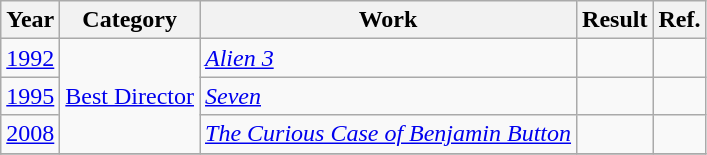<table class="wikitable plainrowheaders">
<tr>
<th scope="col">Year</th>
<th scope="col">Category</th>
<th scope="col">Work</th>
<th scope="col">Result</th>
<th scope="col">Ref.</th>
</tr>
<tr>
<td style="text-align:center"><a href='#'>1992</a></td>
<td rowspan=3><a href='#'>Best Director</a></td>
<td><em><a href='#'>Alien 3</a></em></td>
<td></td>
<td style="text-align:center"></td>
</tr>
<tr>
<td style="text-align:center"><a href='#'>1995</a></td>
<td><em><a href='#'>Seven</a></em></td>
<td></td>
<td style="text-align:center"></td>
</tr>
<tr>
<td style="text-align:center"><a href='#'>2008</a></td>
<td><em><a href='#'>The Curious Case of Benjamin Button</a></em></td>
<td></td>
<td></td>
</tr>
<tr>
</tr>
</table>
